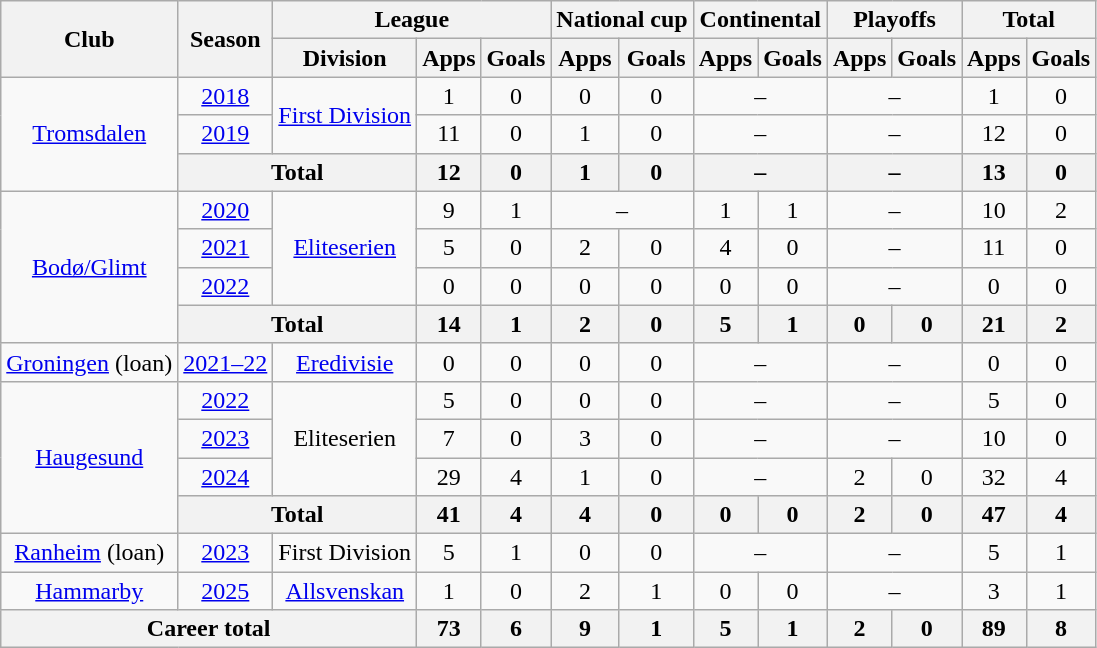<table class="wikitable" style="text-align:center">
<tr>
<th rowspan="2">Club</th>
<th rowspan="2">Season</th>
<th colspan="3">League</th>
<th colspan="2">National cup</th>
<th colspan="2">Continental</th>
<th colspan="2">Playoffs</th>
<th colspan="2">Total</th>
</tr>
<tr>
<th>Division</th>
<th>Apps</th>
<th>Goals</th>
<th>Apps</th>
<th>Goals</th>
<th>Apps</th>
<th>Goals</th>
<th>Apps</th>
<th>Goals</th>
<th>Apps</th>
<th>Goals</th>
</tr>
<tr>
<td rowspan="3"><a href='#'>Tromsdalen</a></td>
<td><a href='#'>2018</a></td>
<td rowspan="2"><a href='#'>First Division</a></td>
<td>1</td>
<td>0</td>
<td>0</td>
<td>0</td>
<td colspan="2">–</td>
<td colspan="2">–</td>
<td>1</td>
<td>0</td>
</tr>
<tr>
<td><a href='#'>2019</a></td>
<td>11</td>
<td>0</td>
<td>1</td>
<td>0</td>
<td colspan="2">–</td>
<td colspan="2">–</td>
<td>12</td>
<td>0</td>
</tr>
<tr>
<th colspan="2">Total</th>
<th>12</th>
<th>0</th>
<th>1</th>
<th>0</th>
<th colspan="2">–</th>
<th colspan="2">–</th>
<th>13</th>
<th>0</th>
</tr>
<tr>
<td rowspan="4"><a href='#'>Bodø/Glimt</a></td>
<td><a href='#'>2020</a></td>
<td rowspan="3"><a href='#'>Eliteserien</a></td>
<td>9</td>
<td>1</td>
<td colspan="2">–</td>
<td>1</td>
<td>1</td>
<td colspan="2">–</td>
<td>10</td>
<td>2</td>
</tr>
<tr>
<td><a href='#'>2021</a></td>
<td>5</td>
<td>0</td>
<td>2</td>
<td>0</td>
<td>4</td>
<td>0</td>
<td colspan="2">–</td>
<td>11</td>
<td>0</td>
</tr>
<tr>
<td><a href='#'>2022</a></td>
<td>0</td>
<td>0</td>
<td>0</td>
<td>0</td>
<td>0</td>
<td>0</td>
<td colspan="2">–</td>
<td>0</td>
<td>0</td>
</tr>
<tr>
<th colspan="2">Total</th>
<th>14</th>
<th>1</th>
<th>2</th>
<th>0</th>
<th>5</th>
<th>1</th>
<th>0</th>
<th>0</th>
<th>21</th>
<th>2</th>
</tr>
<tr>
<td><a href='#'>Groningen</a> (loan)</td>
<td><a href='#'>2021–22</a></td>
<td><a href='#'>Eredivisie</a></td>
<td>0</td>
<td>0</td>
<td>0</td>
<td>0</td>
<td colspan="2">–</td>
<td colspan="2">–</td>
<td>0</td>
<td>0</td>
</tr>
<tr>
<td rowspan="4"><a href='#'>Haugesund</a></td>
<td><a href='#'>2022</a></td>
<td rowspan="3">Eliteserien</td>
<td>5</td>
<td>0</td>
<td>0</td>
<td>0</td>
<td colspan="2">–</td>
<td colspan="2">–</td>
<td>5</td>
<td>0</td>
</tr>
<tr>
<td><a href='#'>2023</a></td>
<td>7</td>
<td>0</td>
<td>3</td>
<td>0</td>
<td colspan="2">–</td>
<td colspan="2">–</td>
<td>10</td>
<td>0</td>
</tr>
<tr>
<td><a href='#'>2024</a></td>
<td>29</td>
<td>4</td>
<td>1</td>
<td>0</td>
<td colspan="2">–</td>
<td>2</td>
<td>0</td>
<td>32</td>
<td>4</td>
</tr>
<tr>
<th colspan="2">Total</th>
<th>41</th>
<th>4</th>
<th>4</th>
<th>0</th>
<th>0</th>
<th>0</th>
<th>2</th>
<th>0</th>
<th>47</th>
<th>4</th>
</tr>
<tr>
<td><a href='#'>Ranheim</a> (loan)</td>
<td><a href='#'>2023</a></td>
<td>First Division</td>
<td>5</td>
<td>1</td>
<td>0</td>
<td>0</td>
<td colspan="2">–</td>
<td colspan="2">–</td>
<td>5</td>
<td>1</td>
</tr>
<tr>
<td><a href='#'>Hammarby</a></td>
<td><a href='#'>2025</a></td>
<td><a href='#'>Allsvenskan</a></td>
<td>1</td>
<td>0</td>
<td>2</td>
<td>1</td>
<td>0</td>
<td>0</td>
<td colspan="2">–</td>
<td>3</td>
<td>1</td>
</tr>
<tr>
<th colspan="3">Career total</th>
<th>73</th>
<th>6</th>
<th>9</th>
<th>1</th>
<th>5</th>
<th>1</th>
<th>2</th>
<th>0</th>
<th>89</th>
<th>8</th>
</tr>
</table>
